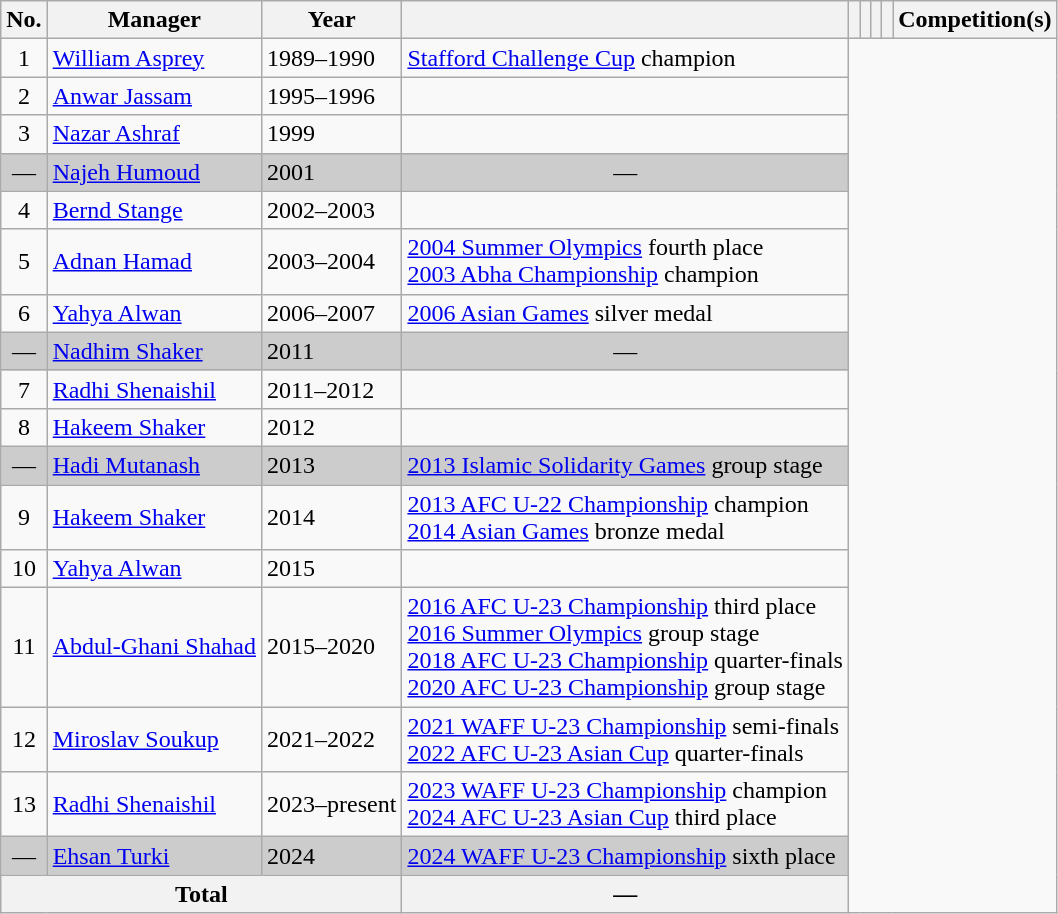<table class="wikitable sortable plainrowheaders">
<tr>
<th scope="col">No.</th>
<th scope="col">Manager</th>
<th scope="col">Year</th>
<th scope="col"></th>
<th scope="col"></th>
<th scope="col"></th>
<th scope="col"></th>
<th scope="col"></th>
<th scope="col">Competition(s)</th>
</tr>
<tr>
<td scope="row" style="text-align:center">1</td>
<td> <a href='#'>William Asprey</a></td>
<td>1989–1990<br></td>
<td><a href='#'>Stafford Challenge Cup</a>  champion</td>
</tr>
<tr>
<td scope="row" style="text-align:center">2</td>
<td> <a href='#'>Anwar Jassam</a></td>
<td>1995–1996<br></td>
<td></td>
</tr>
<tr>
<td scope="row" style="text-align:center">3</td>
<td> <a href='#'>Nazar Ashraf</a></td>
<td>1999<br></td>
<td></td>
</tr>
<tr bgcolor=#ccc>
<td scope="row" style="text-align:center">—</td>
<td> <a href='#'>Najeh Humoud</a></td>
<td>2001<br></td>
<td align=center>—</td>
</tr>
<tr>
<td scope="row" style="text-align:center">4</td>
<td> <a href='#'>Bernd Stange</a></td>
<td>2002–2003<br></td>
<td></td>
</tr>
<tr>
<td scope="row" style="text-align:center">5</td>
<td> <a href='#'>Adnan Hamad</a></td>
<td>2003–2004<br></td>
<td><a href='#'>2004 Summer Olympics</a> fourth place<br><a href='#'>2003 Abha Championship</a>  champion</td>
</tr>
<tr>
<td scope="row" style="text-align:center">6</td>
<td> <a href='#'>Yahya Alwan</a></td>
<td>2006–2007<br></td>
<td><a href='#'>2006 Asian Games</a>  silver medal</td>
</tr>
<tr bgcolor=#ccc>
<td scope="row" style="text-align:center">—</td>
<td> <a href='#'>Nadhim Shaker</a></td>
<td>2011<br></td>
<td align=center>—</td>
</tr>
<tr>
<td scope="row" style="text-align:center">7</td>
<td> <a href='#'>Radhi Shenaishil</a></td>
<td>2011–2012<br></td>
<td></td>
</tr>
<tr>
<td scope="row" style="text-align:center">8</td>
<td> <a href='#'>Hakeem Shaker</a></td>
<td>2012<br></td>
<td></td>
</tr>
<tr bgcolor=#ccc>
<td scope="row" style="text-align:center">—</td>
<td> <a href='#'>Hadi Mutanash</a></td>
<td>2013<br></td>
<td><a href='#'>2013 Islamic Solidarity Games</a> group stage</td>
</tr>
<tr>
<td scope="row" style="text-align:center">9</td>
<td> <a href='#'>Hakeem Shaker</a></td>
<td>2014<br></td>
<td><a href='#'>2013 AFC U-22 Championship</a>  champion<br><a href='#'>2014 Asian Games</a>  bronze medal</td>
</tr>
<tr>
<td scope="row" style="text-align:center">10</td>
<td> <a href='#'>Yahya Alwan</a></td>
<td>2015<br></td>
<td></td>
</tr>
<tr>
<td scope="row" style="text-align:center">11</td>
<td> <a href='#'>Abdul-Ghani Shahad</a></td>
<td>2015–2020<br></td>
<td><a href='#'>2016 AFC U-23 Championship</a>  third place<br><a href='#'>2016 Summer Olympics</a> group stage<br><a href='#'>2018 AFC U-23 Championship</a> quarter-finals<br><a href='#'>2020 AFC U-23 Championship</a> group stage</td>
</tr>
<tr>
<td scope="row" style="text-align:center">12</td>
<td> <a href='#'>Miroslav Soukup</a></td>
<td>2021–2022<br></td>
<td><a href='#'>2021 WAFF U-23 Championship</a> semi-finals<br><a href='#'>2022 AFC U-23 Asian Cup</a> quarter-finals</td>
</tr>
<tr>
<td scope="row" style="text-align:center">13</td>
<td> <a href='#'>Radhi Shenaishil</a></td>
<td>2023–present<br></td>
<td><a href='#'>2023 WAFF U-23 Championship</a>  champion<br><a href='#'>2024 AFC U-23 Asian Cup</a>  third place</td>
</tr>
<tr bgcolor=#ccc>
<td scope="row" style="text-align:center">—</td>
<td> <a href='#'>Ehsan Turki</a></td>
<td>2024<br></td>
<td><a href='#'>2024 WAFF U-23 Championship</a> sixth place</td>
</tr>
<tr class="sortbottom">
<th colspan="3">Total<br></th>
<th>—</th>
</tr>
</table>
